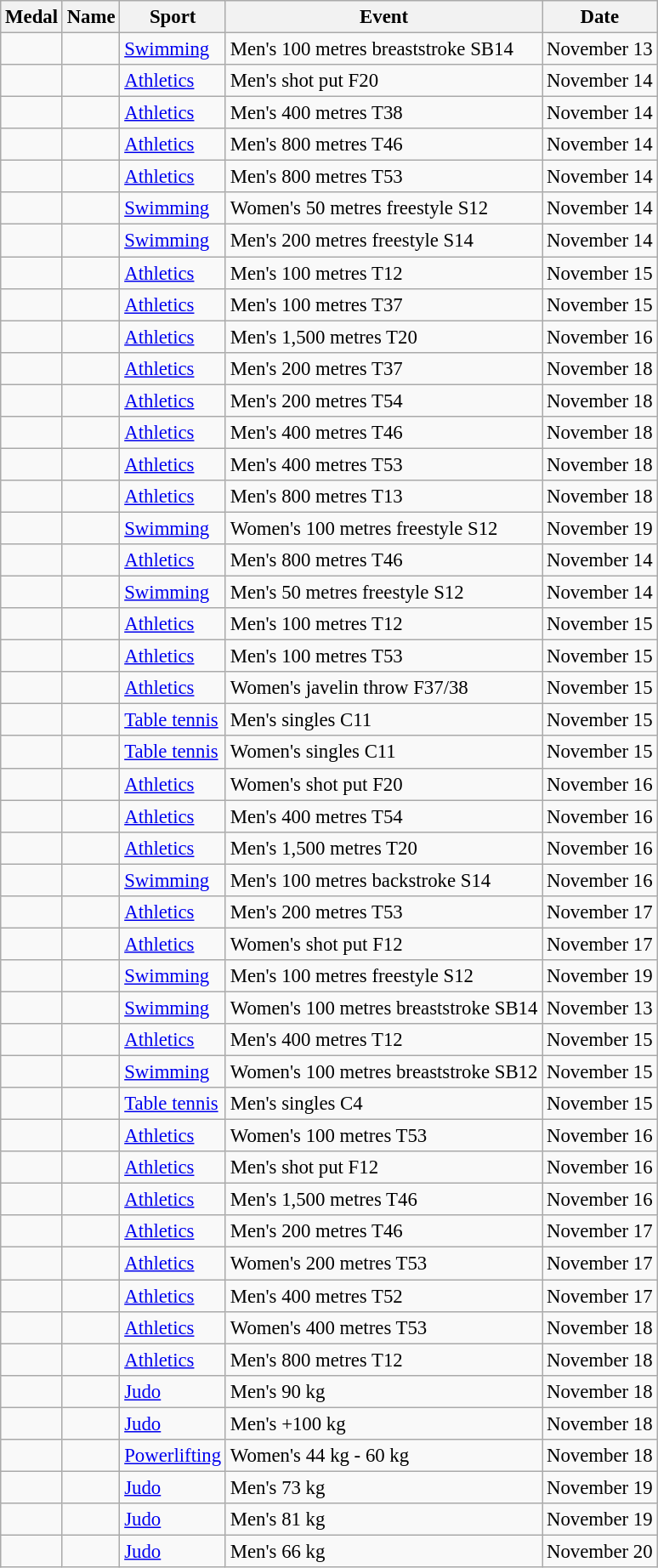<table class="wikitable sortable" border="1" style="font-size:95%">
<tr>
<th>Medal</th>
<th>Name</th>
<th>Sport</th>
<th>Event</th>
<th>Date</th>
</tr>
<tr>
<td></td>
<td></td>
<td><a href='#'>Swimming</a></td>
<td>Men's 100 metres breaststroke SB14</td>
<td>November 13</td>
</tr>
<tr>
<td></td>
<td></td>
<td><a href='#'>Athletics</a></td>
<td>Men's shot put F20</td>
<td>November 14</td>
</tr>
<tr>
<td></td>
<td></td>
<td><a href='#'>Athletics</a></td>
<td>Men's 400 metres T38</td>
<td>November 14</td>
</tr>
<tr>
<td></td>
<td></td>
<td><a href='#'>Athletics</a></td>
<td>Men's 800 metres T46</td>
<td>November 14</td>
</tr>
<tr>
<td></td>
<td></td>
<td><a href='#'>Athletics</a></td>
<td>Men's 800 metres T53</td>
<td>November 14</td>
</tr>
<tr>
<td></td>
<td></td>
<td><a href='#'>Swimming</a></td>
<td>Women's 50 metres freestyle S12</td>
<td>November 14</td>
</tr>
<tr>
<td></td>
<td></td>
<td><a href='#'>Swimming</a></td>
<td>Men's 200 metres freestyle S14</td>
<td>November 14</td>
</tr>
<tr>
<td></td>
<td></td>
<td><a href='#'>Athletics</a></td>
<td>Men's 100 metres T12</td>
<td>November 15</td>
</tr>
<tr>
<td></td>
<td></td>
<td><a href='#'>Athletics</a></td>
<td>Men's 100 metres T37</td>
<td>November 15</td>
</tr>
<tr>
<td></td>
<td></td>
<td><a href='#'>Athletics</a></td>
<td>Men's 1,500 metres T20</td>
<td>November 16</td>
</tr>
<tr>
<td></td>
<td></td>
<td><a href='#'>Athletics</a></td>
<td>Men's 200 metres T37</td>
<td>November 18</td>
</tr>
<tr>
<td></td>
<td></td>
<td><a href='#'>Athletics</a></td>
<td>Men's 200 metres T54</td>
<td>November 18</td>
</tr>
<tr>
<td></td>
<td></td>
<td><a href='#'>Athletics</a></td>
<td>Men's 400 metres T46</td>
<td>November 18</td>
</tr>
<tr>
<td></td>
<td></td>
<td><a href='#'>Athletics</a></td>
<td>Men's 400 metres T53</td>
<td>November 18</td>
</tr>
<tr>
<td></td>
<td></td>
<td><a href='#'>Athletics</a></td>
<td>Men's 800 metres T13</td>
<td>November 18</td>
</tr>
<tr>
<td></td>
<td></td>
<td><a href='#'>Swimming</a></td>
<td>Women's 100 metres freestyle S12</td>
<td>November 19</td>
</tr>
<tr>
<td></td>
<td></td>
<td><a href='#'>Athletics</a></td>
<td>Men's 800 metres T46</td>
<td>November 14</td>
</tr>
<tr>
<td></td>
<td></td>
<td><a href='#'>Swimming</a></td>
<td>Men's 50 metres freestyle S12</td>
<td>November 14</td>
</tr>
<tr>
<td></td>
<td></td>
<td><a href='#'>Athletics</a></td>
<td>Men's 100 metres T12</td>
<td>November 15</td>
</tr>
<tr>
<td></td>
<td></td>
<td><a href='#'>Athletics</a></td>
<td>Men's 100 metres T53</td>
<td>November 15</td>
</tr>
<tr>
<td></td>
<td></td>
<td><a href='#'>Athletics</a></td>
<td>Women's javelin throw F37/38</td>
<td>November 15</td>
</tr>
<tr>
<td></td>
<td></td>
<td><a href='#'>Table tennis</a></td>
<td>Men's singles C11</td>
<td>November 15</td>
</tr>
<tr>
<td></td>
<td></td>
<td><a href='#'>Table tennis</a></td>
<td>Women's singles C11</td>
<td>November 15</td>
</tr>
<tr>
<td></td>
<td></td>
<td><a href='#'>Athletics</a></td>
<td>Women's shot put F20</td>
<td>November 16</td>
</tr>
<tr>
<td></td>
<td></td>
<td><a href='#'>Athletics</a></td>
<td>Men's 400 metres T54</td>
<td>November 16</td>
</tr>
<tr>
<td></td>
<td></td>
<td><a href='#'>Athletics</a></td>
<td>Men's 1,500 metres T20</td>
<td>November 16</td>
</tr>
<tr>
<td></td>
<td></td>
<td><a href='#'>Swimming</a></td>
<td>Men's 100 metres backstroke S14</td>
<td>November 16</td>
</tr>
<tr>
<td></td>
<td></td>
<td><a href='#'>Athletics</a></td>
<td>Men's 200 metres T53</td>
<td>November 17</td>
</tr>
<tr>
<td></td>
<td></td>
<td><a href='#'>Athletics</a></td>
<td>Women's shot put F12</td>
<td>November 17</td>
</tr>
<tr>
<td></td>
<td></td>
<td><a href='#'>Swimming</a></td>
<td>Men's 100 metres freestyle S12</td>
<td>November 19</td>
</tr>
<tr>
<td></td>
<td></td>
<td><a href='#'>Swimming</a></td>
<td>Women's 100 metres breaststroke SB14</td>
<td>November 13</td>
</tr>
<tr>
<td></td>
<td></td>
<td><a href='#'>Athletics</a></td>
<td>Men's 400 metres T12</td>
<td>November 15</td>
</tr>
<tr>
<td></td>
<td></td>
<td><a href='#'>Swimming</a></td>
<td>Women's 100 metres breaststroke SB12</td>
<td>November 15</td>
</tr>
<tr>
<td></td>
<td></td>
<td><a href='#'>Table tennis</a></td>
<td>Men's singles C4</td>
<td>November 15</td>
</tr>
<tr>
<td></td>
<td></td>
<td><a href='#'>Athletics</a></td>
<td>Women's 100 metres T53</td>
<td>November 16</td>
</tr>
<tr>
<td></td>
<td></td>
<td><a href='#'>Athletics</a></td>
<td>Men's shot put F12</td>
<td>November 16</td>
</tr>
<tr>
<td></td>
<td></td>
<td><a href='#'>Athletics</a></td>
<td>Men's 1,500 metres T46</td>
<td>November 16</td>
</tr>
<tr>
<td></td>
<td></td>
<td><a href='#'>Athletics</a></td>
<td>Men's 200 metres T46</td>
<td>November 17</td>
</tr>
<tr>
<td></td>
<td></td>
<td><a href='#'>Athletics</a></td>
<td>Women's 200 metres T53</td>
<td>November 17</td>
</tr>
<tr>
<td></td>
<td></td>
<td><a href='#'>Athletics</a></td>
<td>Men's 400 metres T52</td>
<td>November 17</td>
</tr>
<tr>
<td></td>
<td></td>
<td><a href='#'>Athletics</a></td>
<td>Women's 400 metres T53</td>
<td>November 18</td>
</tr>
<tr>
<td></td>
<td></td>
<td><a href='#'>Athletics</a></td>
<td>Men's 800 metres T12</td>
<td>November 18</td>
</tr>
<tr>
<td></td>
<td></td>
<td><a href='#'>Judo</a></td>
<td>Men's 90 kg</td>
<td>November 18</td>
</tr>
<tr>
<td></td>
<td></td>
<td><a href='#'>Judo</a></td>
<td>Men's +100 kg</td>
<td>November 18</td>
</tr>
<tr>
<td></td>
<td></td>
<td><a href='#'>Powerlifting</a></td>
<td>Women's 44 kg - 60 kg</td>
<td>November 18</td>
</tr>
<tr>
<td></td>
<td></td>
<td><a href='#'>Judo</a></td>
<td>Men's 73 kg</td>
<td>November 19</td>
</tr>
<tr>
<td></td>
<td></td>
<td><a href='#'>Judo</a></td>
<td>Men's 81 kg</td>
<td>November 19</td>
</tr>
<tr>
<td></td>
<td></td>
<td><a href='#'>Judo</a></td>
<td>Men's 66 kg</td>
<td>November 20</td>
</tr>
</table>
